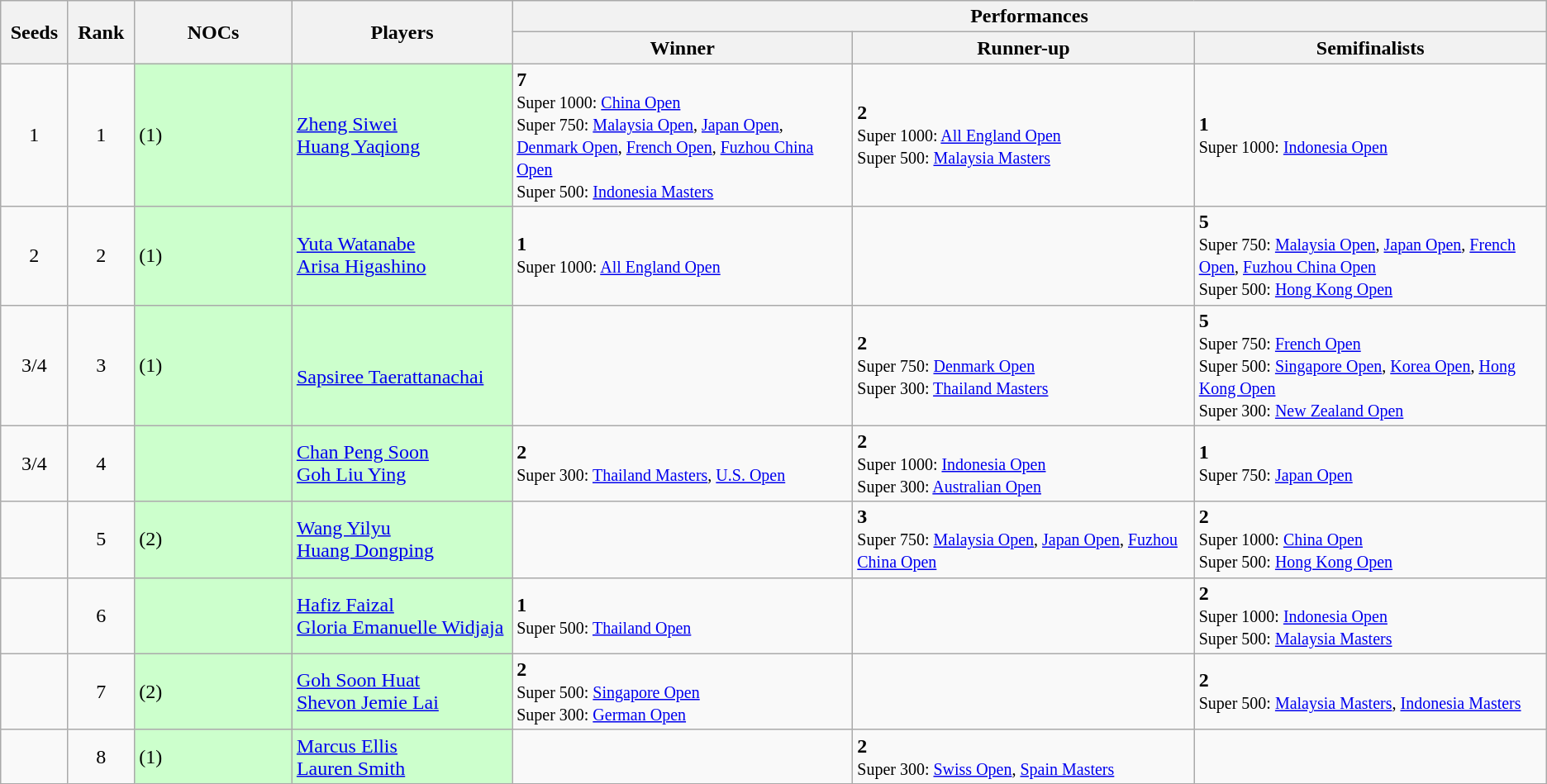<table class="wikitable" style="text-align:center">
<tr>
<th rowspan="2" width="50">Seeds</th>
<th rowspan="2" width="50">Rank</th>
<th rowspan="2" width="150">NOCs</th>
<th rowspan="2" width="200">Players</th>
<th colspan="3">Performances</th>
</tr>
<tr>
<th width="350">Winner</th>
<th width="350">Runner-up</th>
<th width="350">Semifinalists</th>
</tr>
<tr>
<td>1</td>
<td>1</td>
<td align="left" bgcolor="#ccffcc"> (1)</td>
<td align="left" bgcolor="#ccffcc"><a href='#'>Zheng Siwei</a><br><a href='#'>Huang Yaqiong</a></td>
<td align="left"><strong>7</strong><br><small>Super 1000: <a href='#'>China Open</a><br>Super 750: <a href='#'>Malaysia Open</a>, <a href='#'>Japan Open</a>, <a href='#'>Denmark Open</a>, <a href='#'>French Open</a>, <a href='#'>Fuzhou China Open</a><br>Super 500: <a href='#'>Indonesia Masters</a></small></td>
<td align="left"><strong>2</strong><br><small>Super 1000: <a href='#'>All England Open</a><br>Super 500: <a href='#'>Malaysia Masters</a></small></td>
<td align="left"><strong>1</strong><br><small>Super 1000: <a href='#'>Indonesia Open</a></small></td>
</tr>
<tr>
<td>2</td>
<td>2</td>
<td align="left" bgcolor="#ccffcc"> (1)</td>
<td align="left" bgcolor="#ccffcc"><a href='#'>Yuta Watanabe</a><br><a href='#'>Arisa Higashino</a></td>
<td align="left"><strong>1</strong><br><small>Super 1000: <a href='#'>All England Open</a></small></td>
<td></td>
<td align="left"><strong>5</strong><br><small>Super 750: <a href='#'>Malaysia Open</a>, <a href='#'>Japan Open</a>, <a href='#'>French Open</a>, <a href='#'>Fuzhou China Open</a><br>Super 500: <a href='#'>Hong Kong Open</a></small></td>
</tr>
<tr>
<td>3/4</td>
<td>3</td>
<td align="left" bgcolor="#ccffcc"> (1)</td>
<td align="left" bgcolor="#ccffcc"><br><a href='#'>Sapsiree Taerattanachai</a></td>
<td></td>
<td align="left"><strong>2</strong><br><small>Super 750: <a href='#'>Denmark Open</a><br>Super 300: <a href='#'>Thailand Masters</a></small></td>
<td align="left"><strong>5</strong><br><small>Super 750: <a href='#'>French Open</a><br>Super 500: <a href='#'>Singapore Open</a>, <a href='#'>Korea Open</a>, <a href='#'>Hong Kong Open</a><br>Super 300: <a href='#'>New Zealand Open</a></small></td>
</tr>
<tr>
<td>3/4</td>
<td>4</td>
<td align="left" bgcolor="#ccffcc"></td>
<td align="left" bgcolor="#ccffcc"><a href='#'>Chan Peng Soon</a><br><a href='#'>Goh Liu Ying</a></td>
<td align="left"><strong>2</strong><br><small>Super 300: <a href='#'>Thailand Masters</a>, <a href='#'>U.S. Open</a></small></td>
<td align="left"><strong>2</strong><br><small>Super 1000: <a href='#'>Indonesia Open</a><br>Super 300: <a href='#'>Australian Open</a></small></td>
<td align="left"><strong>1</strong><br><small>Super 750: <a href='#'>Japan Open</a></small></td>
</tr>
<tr>
<td></td>
<td>5</td>
<td align="left" bgcolor="#ccffcc"> (2)</td>
<td align="left" bgcolor="#ccffcc"><a href='#'>Wang Yilyu</a><br><a href='#'>Huang Dongping</a></td>
<td></td>
<td align="left"><strong>3</strong><br><small>Super 750: <a href='#'>Malaysia Open</a>, <a href='#'>Japan Open</a>, <a href='#'>Fuzhou China Open</a></small></td>
<td align="left"><strong>2</strong><br><small>Super 1000: <a href='#'>China Open</a><br>Super 500: <a href='#'>Hong Kong Open</a></small></td>
</tr>
<tr>
<td></td>
<td>6</td>
<td align="left" bgcolor="#ccffcc"></td>
<td align="left" bgcolor="#ccffcc"><a href='#'>Hafiz Faizal</a><br><a href='#'>Gloria Emanuelle Widjaja</a></td>
<td align="left"><strong>1</strong><br><small>Super 500: <a href='#'>Thailand Open</a></small></td>
<td></td>
<td align="left"><strong>2</strong><br><small>Super 1000: <a href='#'>Indonesia Open</a><br>Super 500: <a href='#'>Malaysia Masters</a></small></td>
</tr>
<tr>
<td></td>
<td>7</td>
<td align="left" bgcolor="#ccffcc"> (2)</td>
<td align="left" bgcolor="#ccffcc"><a href='#'>Goh Soon Huat</a><br><a href='#'>Shevon Jemie Lai</a></td>
<td align="left"><strong>2</strong><br><small>Super 500: <a href='#'>Singapore Open</a><br>Super 300: <a href='#'>German Open</a></small></td>
<td></td>
<td align="left"><strong>2</strong><br><small>Super 500: <a href='#'>Malaysia Masters</a>, <a href='#'>Indonesia Masters</a></small></td>
</tr>
<tr>
<td></td>
<td>8</td>
<td align="left" bgcolor="#ccffcc"> (1)</td>
<td align="left" bgcolor="#ccffcc"><a href='#'>Marcus Ellis</a><br><a href='#'>Lauren Smith</a></td>
<td></td>
<td align="left"><strong>2</strong><br><small>Super 300: <a href='#'>Swiss Open</a>, <a href='#'>Spain Masters</a></small></td>
<td></td>
</tr>
</table>
